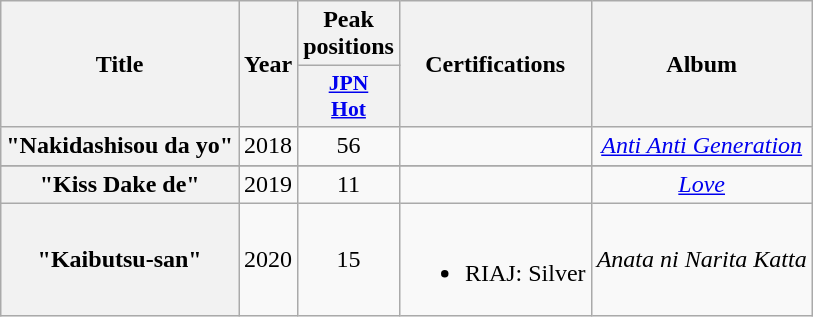<table class="wikitable plainrowheaders" style="text-align:center;">
<tr>
<th scope="col" rowspan="2">Title</th>
<th scope="col" rowspan="2">Year</th>
<th scope="col" colspan="1">Peak<br>positions</th>
<th rowspan="2">Certifications</th>
<th scope="col" rowspan="2">Album</th>
</tr>
<tr>
<th scope="col" style="width:3em;font-size:90%;"><a href='#'>JPN<br>Hot</a><br></th>
</tr>
<tr>
<th scope="row">"Nakidashisou da yo" <br></th>
<td>2018</td>
<td>56</td>
<td></td>
<td><em><a href='#'>Anti Anti Generation</a></em></td>
</tr>
<tr>
</tr>
<tr>
<th scope="row">"Kiss Dake de" <br></th>
<td>2019</td>
<td>11</td>
<td></td>
<td><em><a href='#'>Love</a></em></td>
</tr>
<tr>
<th scope="row">"Kaibutsu-san" <br></th>
<td>2020</td>
<td>15</td>
<td><br><ul><li>RIAJ: Silver </li></ul></td>
<td><em>Anata ni Narita Katta</em></td>
</tr>
</table>
